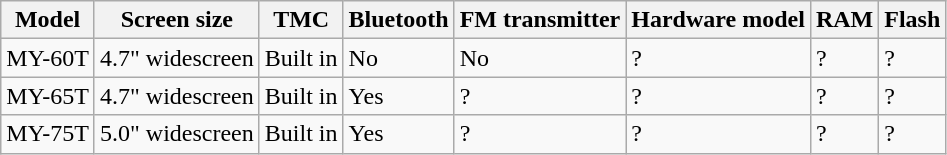<table class="wikitable">
<tr>
<th>Model</th>
<th>Screen size</th>
<th>TMC</th>
<th>Bluetooth</th>
<th>FM transmitter</th>
<th>Hardware model</th>
<th>RAM</th>
<th>Flash</th>
</tr>
<tr>
<td>MY-60T</td>
<td>4.7" widescreen</td>
<td>Built in</td>
<td>No</td>
<td>No</td>
<td>?</td>
<td>?</td>
<td>?</td>
</tr>
<tr>
<td>MY-65T</td>
<td>4.7" widescreen</td>
<td>Built in</td>
<td>Yes</td>
<td>?</td>
<td>?</td>
<td>?</td>
<td>?</td>
</tr>
<tr>
<td>MY-75T</td>
<td>5.0" widescreen</td>
<td>Built in</td>
<td>Yes</td>
<td>?</td>
<td>?</td>
<td>?</td>
<td>?</td>
</tr>
</table>
